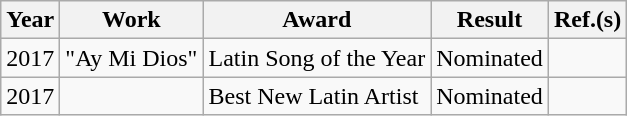<table class="wikitable">
<tr>
<th>Year</th>
<th>Work</th>
<th>Award</th>
<th>Result</th>
<th>Ref.(s)</th>
</tr>
<tr>
<td>2017</td>
<td>"Ay Mi Dios"</td>
<td>Latin Song of the Year</td>
<td>Nominated</td>
<td></td>
</tr>
<tr>
<td>2017</td>
<td></td>
<td>Best New Latin Artist</td>
<td>Nominated</td>
<td></td>
</tr>
</table>
